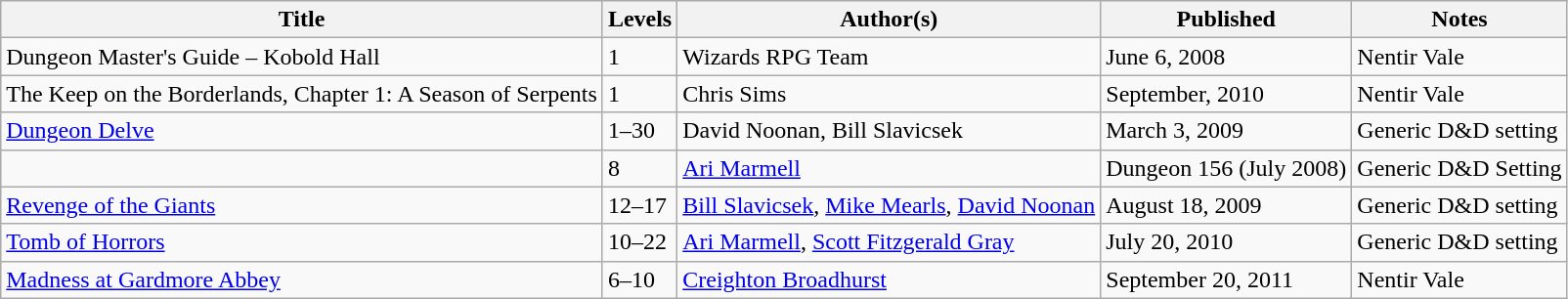<table class="sortable wikitable">
<tr>
<th>Title</th>
<th>Levels</th>
<th>Author(s)</th>
<th>Published</th>
<th>Notes</th>
</tr>
<tr>
<td>Dungeon Master's Guide – Kobold Hall</td>
<td>1</td>
<td>Wizards RPG Team</td>
<td>June 6, 2008</td>
<td>Nentir Vale</td>
</tr>
<tr>
<td>The Keep on the Borderlands, Chapter 1: A Season of Serpents</td>
<td>1</td>
<td>Chris Sims</td>
<td>September, 2010</td>
<td>Nentir Vale</td>
</tr>
<tr>
<td><a href='#'>Dungeon Delve</a></td>
<td>1–30</td>
<td>David Noonan, Bill Slavicsek</td>
<td>March 3, 2009</td>
<td>Generic D&D setting</td>
</tr>
<tr>
<td></td>
<td>8</td>
<td><a href='#'>Ari Marmell</a></td>
<td>Dungeon 156 (July 2008)</td>
<td>Generic D&D Setting</td>
</tr>
<tr>
<td><a href='#'>Revenge of the Giants</a></td>
<td>12–17</td>
<td><a href='#'>Bill Slavicsek</a>, <a href='#'>Mike Mearls</a>, <a href='#'>David Noonan</a></td>
<td>August 18, 2009</td>
<td>Generic D&D setting</td>
</tr>
<tr>
<td><a href='#'>Tomb of Horrors</a></td>
<td>10–22</td>
<td><a href='#'>Ari Marmell</a>, <a href='#'>Scott Fitzgerald Gray</a></td>
<td>July 20, 2010</td>
<td>Generic D&D setting</td>
</tr>
<tr>
<td><a href='#'>Madness at Gardmore Abbey</a></td>
<td>6–10</td>
<td><a href='#'>Creighton Broadhurst</a></td>
<td>September 20, 2011</td>
<td>Nentir Vale</td>
</tr>
</table>
